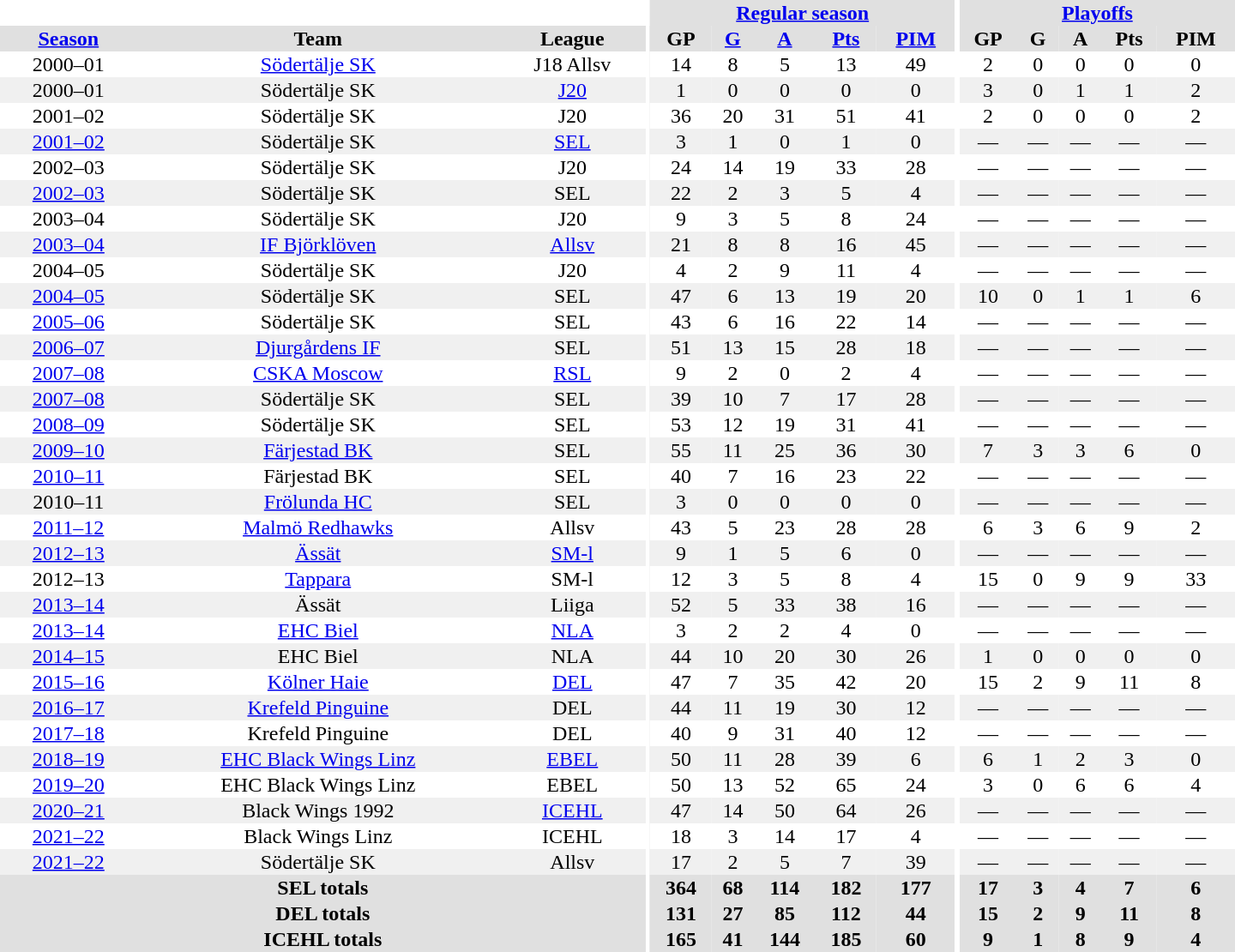<table border="0" cellpadding="1" cellspacing="0" style="text-align:center; width:60em">
<tr bgcolor="#e0e0e0">
<th colspan="3" bgcolor="#ffffff"></th>
<th rowspan="99" bgcolor="#ffffff"></th>
<th colspan="5"><a href='#'>Regular season</a></th>
<th rowspan="99" bgcolor="#ffffff"></th>
<th colspan="5"><a href='#'>Playoffs</a></th>
</tr>
<tr bgcolor="#e0e0e0">
<th><a href='#'>Season</a></th>
<th>Team</th>
<th>League</th>
<th>GP</th>
<th><a href='#'>G</a></th>
<th><a href='#'>A</a></th>
<th><a href='#'>Pts</a></th>
<th><a href='#'>PIM</a></th>
<th>GP</th>
<th>G</th>
<th>A</th>
<th>Pts</th>
<th>PIM</th>
</tr>
<tr>
<td>2000–01</td>
<td><a href='#'>Södertälje SK</a></td>
<td>J18 Allsv</td>
<td>14</td>
<td>8</td>
<td>5</td>
<td>13</td>
<td>49</td>
<td>2</td>
<td>0</td>
<td>0</td>
<td>0</td>
<td>0</td>
</tr>
<tr bgcolor="#f0f0f0">
<td>2000–01</td>
<td>Södertälje SK</td>
<td><a href='#'>J20</a></td>
<td>1</td>
<td>0</td>
<td>0</td>
<td>0</td>
<td>0</td>
<td>3</td>
<td>0</td>
<td>1</td>
<td>1</td>
<td>2</td>
</tr>
<tr>
<td>2001–02</td>
<td>Södertälje SK</td>
<td>J20</td>
<td>36</td>
<td>20</td>
<td>31</td>
<td>51</td>
<td>41</td>
<td>2</td>
<td>0</td>
<td>0</td>
<td>0</td>
<td>2</td>
</tr>
<tr bgcolor="#f0f0f0">
<td><a href='#'>2001–02</a></td>
<td>Södertälje SK</td>
<td><a href='#'>SEL</a></td>
<td>3</td>
<td>1</td>
<td>0</td>
<td>1</td>
<td>0</td>
<td>—</td>
<td>—</td>
<td>—</td>
<td>—</td>
<td>—</td>
</tr>
<tr>
<td>2002–03</td>
<td>Södertälje SK</td>
<td>J20</td>
<td>24</td>
<td>14</td>
<td>19</td>
<td>33</td>
<td>28</td>
<td>—</td>
<td>—</td>
<td>—</td>
<td>—</td>
<td>—</td>
</tr>
<tr bgcolor="#f0f0f0">
<td><a href='#'>2002–03</a></td>
<td>Södertälje SK</td>
<td>SEL</td>
<td>22</td>
<td>2</td>
<td>3</td>
<td>5</td>
<td>4</td>
<td>—</td>
<td>—</td>
<td>—</td>
<td>—</td>
<td>—</td>
</tr>
<tr>
<td>2003–04</td>
<td>Södertälje SK</td>
<td>J20</td>
<td>9</td>
<td>3</td>
<td>5</td>
<td>8</td>
<td>24</td>
<td>—</td>
<td>—</td>
<td>—</td>
<td>—</td>
<td>—</td>
</tr>
<tr bgcolor="#f0f0f0">
<td><a href='#'>2003–04</a></td>
<td><a href='#'>IF Björklöven</a></td>
<td><a href='#'>Allsv</a></td>
<td>21</td>
<td>8</td>
<td>8</td>
<td>16</td>
<td>45</td>
<td>—</td>
<td>—</td>
<td>—</td>
<td>—</td>
<td>—</td>
</tr>
<tr>
<td>2004–05</td>
<td>Södertälje SK</td>
<td>J20</td>
<td>4</td>
<td>2</td>
<td>9</td>
<td>11</td>
<td>4</td>
<td>—</td>
<td>—</td>
<td>—</td>
<td>—</td>
<td>—</td>
</tr>
<tr bgcolor="#f0f0f0">
<td><a href='#'>2004–05</a></td>
<td>Södertälje SK</td>
<td>SEL</td>
<td>47</td>
<td>6</td>
<td>13</td>
<td>19</td>
<td>20</td>
<td>10</td>
<td>0</td>
<td>1</td>
<td>1</td>
<td>6</td>
</tr>
<tr>
<td><a href='#'>2005–06</a></td>
<td>Södertälje SK</td>
<td>SEL</td>
<td>43</td>
<td>6</td>
<td>16</td>
<td>22</td>
<td>14</td>
<td>—</td>
<td>—</td>
<td>—</td>
<td>—</td>
<td>—</td>
</tr>
<tr bgcolor="#f0f0f0">
<td><a href='#'>2006–07</a></td>
<td><a href='#'>Djurgårdens IF</a></td>
<td>SEL</td>
<td>51</td>
<td>13</td>
<td>15</td>
<td>28</td>
<td>18</td>
<td>—</td>
<td>—</td>
<td>—</td>
<td>—</td>
<td>—</td>
</tr>
<tr>
<td><a href='#'>2007–08</a></td>
<td><a href='#'>CSKA Moscow</a></td>
<td><a href='#'>RSL</a></td>
<td>9</td>
<td>2</td>
<td>0</td>
<td>2</td>
<td>4</td>
<td>—</td>
<td>—</td>
<td>—</td>
<td>—</td>
<td>—</td>
</tr>
<tr bgcolor="#f0f0f0">
<td><a href='#'>2007–08</a></td>
<td>Södertälje SK</td>
<td>SEL</td>
<td>39</td>
<td>10</td>
<td>7</td>
<td>17</td>
<td>28</td>
<td>—</td>
<td>—</td>
<td>—</td>
<td>—</td>
<td>—</td>
</tr>
<tr>
<td><a href='#'>2008–09</a></td>
<td>Södertälje SK</td>
<td>SEL</td>
<td>53</td>
<td>12</td>
<td>19</td>
<td>31</td>
<td>41</td>
<td>—</td>
<td>—</td>
<td>—</td>
<td>—</td>
<td>—</td>
</tr>
<tr bgcolor="#f0f0f0">
<td><a href='#'>2009–10</a></td>
<td><a href='#'>Färjestad BK</a></td>
<td>SEL</td>
<td>55</td>
<td>11</td>
<td>25</td>
<td>36</td>
<td>30</td>
<td>7</td>
<td>3</td>
<td>3</td>
<td>6</td>
<td>0</td>
</tr>
<tr>
<td><a href='#'>2010–11</a></td>
<td>Färjestad BK</td>
<td>SEL</td>
<td>40</td>
<td>7</td>
<td>16</td>
<td>23</td>
<td>22</td>
<td>—</td>
<td>—</td>
<td>—</td>
<td>—</td>
<td>—</td>
</tr>
<tr bgcolor="#f0f0f0">
<td>2010–11</td>
<td><a href='#'>Frölunda HC</a></td>
<td>SEL</td>
<td>3</td>
<td>0</td>
<td>0</td>
<td>0</td>
<td>0</td>
<td>—</td>
<td>—</td>
<td>—</td>
<td>—</td>
<td>—</td>
</tr>
<tr>
<td><a href='#'>2011–12</a></td>
<td><a href='#'>Malmö Redhawks</a></td>
<td>Allsv</td>
<td>43</td>
<td>5</td>
<td>23</td>
<td>28</td>
<td>28</td>
<td>6</td>
<td>3</td>
<td>6</td>
<td>9</td>
<td>2</td>
</tr>
<tr bgcolor="#f0f0f0">
<td><a href='#'>2012–13</a></td>
<td><a href='#'>Ässät</a></td>
<td><a href='#'>SM-l</a></td>
<td>9</td>
<td>1</td>
<td>5</td>
<td>6</td>
<td>0</td>
<td>—</td>
<td>—</td>
<td>—</td>
<td>—</td>
<td>—</td>
</tr>
<tr>
<td>2012–13</td>
<td><a href='#'>Tappara</a></td>
<td>SM-l</td>
<td>12</td>
<td>3</td>
<td>5</td>
<td>8</td>
<td>4</td>
<td>15</td>
<td>0</td>
<td>9</td>
<td>9</td>
<td>33</td>
</tr>
<tr bgcolor="#f0f0f0">
<td><a href='#'>2013–14</a></td>
<td>Ässät</td>
<td>Liiga</td>
<td>52</td>
<td>5</td>
<td>33</td>
<td>38</td>
<td>16</td>
<td>—</td>
<td>—</td>
<td>—</td>
<td>—</td>
<td>—</td>
</tr>
<tr>
<td><a href='#'>2013–14</a></td>
<td><a href='#'>EHC Biel</a></td>
<td><a href='#'>NLA</a></td>
<td>3</td>
<td>2</td>
<td>2</td>
<td>4</td>
<td>0</td>
<td>—</td>
<td>—</td>
<td>—</td>
<td>—</td>
<td>—</td>
</tr>
<tr bgcolor="#f0f0f0">
<td><a href='#'>2014–15</a></td>
<td>EHC Biel</td>
<td>NLA</td>
<td>44</td>
<td>10</td>
<td>20</td>
<td>30</td>
<td>26</td>
<td>1</td>
<td>0</td>
<td>0</td>
<td>0</td>
<td>0</td>
</tr>
<tr>
<td><a href='#'>2015–16</a></td>
<td><a href='#'>Kölner Haie</a></td>
<td><a href='#'>DEL</a></td>
<td>47</td>
<td>7</td>
<td>35</td>
<td>42</td>
<td>20</td>
<td>15</td>
<td>2</td>
<td>9</td>
<td>11</td>
<td>8</td>
</tr>
<tr bgcolor="#f0f0f0">
<td><a href='#'>2016–17</a></td>
<td><a href='#'>Krefeld Pinguine</a></td>
<td>DEL</td>
<td>44</td>
<td>11</td>
<td>19</td>
<td>30</td>
<td>12</td>
<td>—</td>
<td>—</td>
<td>—</td>
<td>—</td>
<td>—</td>
</tr>
<tr>
<td><a href='#'>2017–18</a></td>
<td>Krefeld Pinguine</td>
<td>DEL</td>
<td>40</td>
<td>9</td>
<td>31</td>
<td>40</td>
<td>12</td>
<td>—</td>
<td>—</td>
<td>—</td>
<td>—</td>
<td>—</td>
</tr>
<tr bgcolor="#f0f0f0">
<td><a href='#'>2018–19</a></td>
<td><a href='#'>EHC Black Wings Linz</a></td>
<td><a href='#'>EBEL</a></td>
<td>50</td>
<td>11</td>
<td>28</td>
<td>39</td>
<td>6</td>
<td>6</td>
<td>1</td>
<td>2</td>
<td>3</td>
<td>0</td>
</tr>
<tr>
<td><a href='#'>2019–20</a></td>
<td>EHC Black Wings Linz</td>
<td>EBEL</td>
<td>50</td>
<td>13</td>
<td>52</td>
<td>65</td>
<td>24</td>
<td>3</td>
<td>0</td>
<td>6</td>
<td>6</td>
<td>4</td>
</tr>
<tr bgcolor="#f0f0f0">
<td><a href='#'>2020–21</a></td>
<td>Black Wings 1992</td>
<td><a href='#'>ICEHL</a></td>
<td>47</td>
<td>14</td>
<td>50</td>
<td>64</td>
<td>26</td>
<td>—</td>
<td>—</td>
<td>—</td>
<td>—</td>
<td>—</td>
</tr>
<tr>
<td><a href='#'>2021–22</a></td>
<td>Black Wings Linz</td>
<td>ICEHL</td>
<td>18</td>
<td>3</td>
<td>14</td>
<td>17</td>
<td>4</td>
<td>—</td>
<td>—</td>
<td>—</td>
<td>—</td>
<td>—</td>
</tr>
<tr bgcolor="#f0f0f0">
<td><a href='#'>2021–22</a></td>
<td>Södertälje SK</td>
<td>Allsv</td>
<td>17</td>
<td>2</td>
<td>5</td>
<td>7</td>
<td>39</td>
<td>—</td>
<td>—</td>
<td>—</td>
<td>—</td>
<td>—</td>
</tr>
<tr bgcolor="#e0e0e0">
<th colspan="3">SEL totals</th>
<th>364</th>
<th>68</th>
<th>114</th>
<th>182</th>
<th>177</th>
<th>17</th>
<th>3</th>
<th>4</th>
<th>7</th>
<th>6</th>
</tr>
<tr bgcolor="#e0e0e0">
<th colspan="3">DEL totals</th>
<th>131</th>
<th>27</th>
<th>85</th>
<th>112</th>
<th>44</th>
<th>15</th>
<th>2</th>
<th>9</th>
<th>11</th>
<th>8</th>
</tr>
<tr bgcolor="#e0e0e0">
<th colspan="3">ICEHL totals</th>
<th>165</th>
<th>41</th>
<th>144</th>
<th>185</th>
<th>60</th>
<th>9</th>
<th>1</th>
<th>8</th>
<th>9</th>
<th>4</th>
</tr>
</table>
